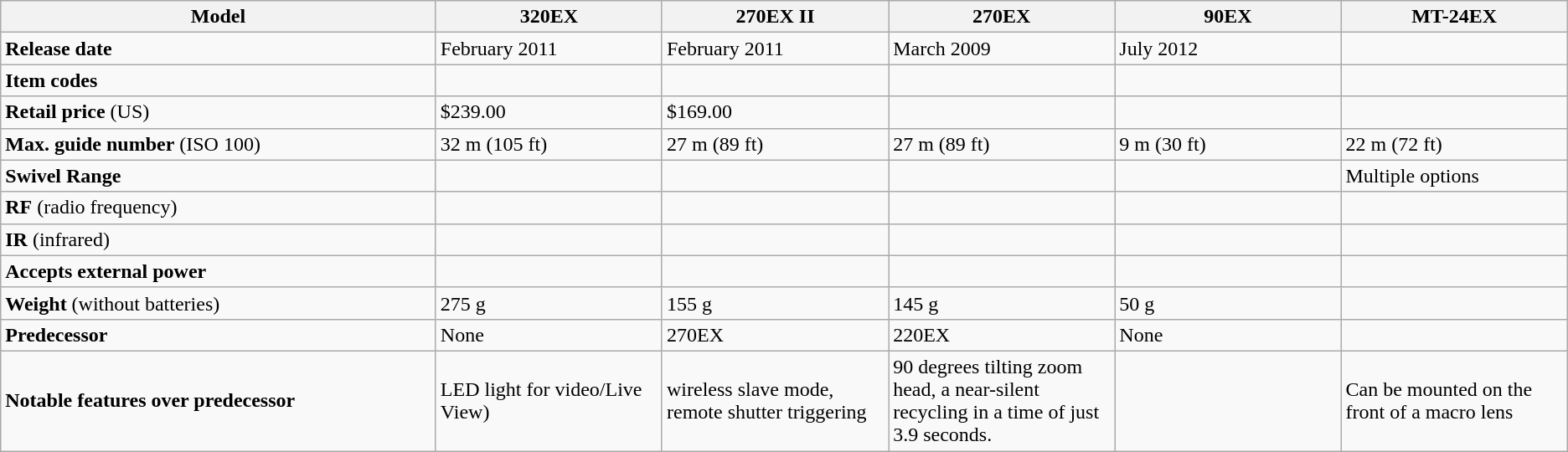<table class="wikitable collapsible">
<tr>
<th style="width:25%;">Model</th>
<th style="width:13%;">320EX</th>
<th style="width:13%;">270EX II</th>
<th style="width:13%;">270EX</th>
<th style="width:13%;">90EX</th>
<th style="width:13%;">MT-24EX</th>
</tr>
<tr>
<td><strong>Release date</strong></td>
<td>February 2011</td>
<td>February 2011</td>
<td>March 2009</td>
<td>July 2012</td>
<td></td>
</tr>
<tr>
<td><strong>Item codes</strong></td>
<td></td>
<td></td>
<td></td>
<td></td>
<td></td>
</tr>
<tr>
<td><strong>Retail price</strong> (US)</td>
<td>$239.00</td>
<td>$169.00</td>
<td></td>
<td></td>
<td></td>
</tr>
<tr>
<td><strong>Max. guide number</strong> (ISO 100)</td>
<td>32 m (105 ft)</td>
<td>27 m (89 ft)</td>
<td>27 m (89 ft)</td>
<td>9 m (30 ft)</td>
<td>22 m (72 ft)</td>
</tr>
<tr>
<td><strong>Swivel Range</strong></td>
<td></td>
<td></td>
<td></td>
<td></td>
<td>Multiple options</td>
</tr>
<tr>
<td><strong>RF</strong> (radio frequency)</td>
<td></td>
<td></td>
<td></td>
<td></td>
<td></td>
</tr>
<tr>
<td><strong>IR</strong> (infrared)</td>
<td></td>
<td></td>
<td></td>
<td></td>
<td></td>
</tr>
<tr>
<td><strong>Accepts external power</strong></td>
<td></td>
<td></td>
<td></td>
<td></td>
<td></td>
</tr>
<tr>
<td><strong>Weight</strong> (without batteries)</td>
<td>275 g</td>
<td>155 g</td>
<td>145 g</td>
<td>50 g</td>
<td></td>
</tr>
<tr>
<td><strong>Predecessor</strong></td>
<td>None</td>
<td>270EX</td>
<td>220EX</td>
<td>None</td>
<td></td>
</tr>
<tr>
<td><strong>Notable features over predecessor</strong></td>
<td>LED light for video/Live View)</td>
<td>wireless slave mode, remote shutter triggering</td>
<td>90 degrees tilting zoom head, a near-silent recycling in a time of just 3.9 seconds.</td>
<td></td>
<td>Can be mounted on the front of a macro lens</td>
</tr>
</table>
